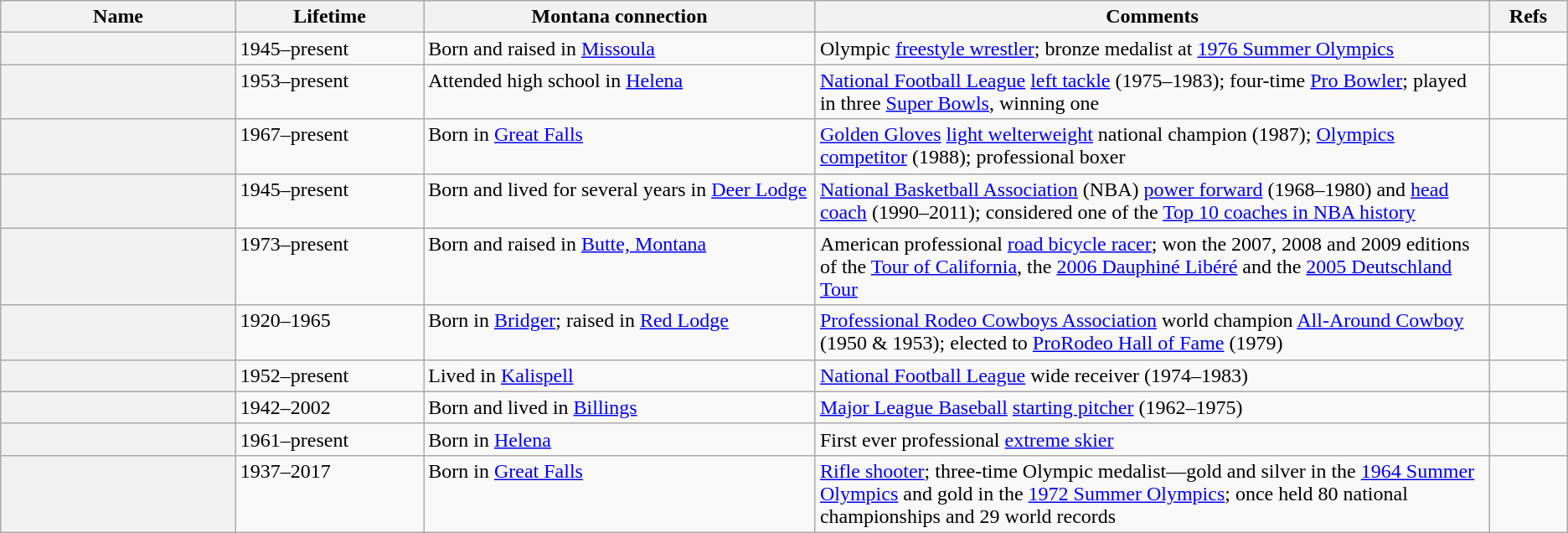<table class="sortable wikitable plainrowheaders">
<tr>
<th style="width:15%;" scope="col">Name</th>
<th style="width:12%;" scope="col">Lifetime</th>
<th class="unsortable" style="width:25%;" scope="col">Montana connection</th>
<th class="unsortable" style="width:43%;" scope="col">Comments</th>
<th class="unsortable" style="width:5%;" scope="col">Refs</th>
</tr>
<tr valign="top">
<th scope="row"></th>
<td>1945–present</td>
<td>Born and raised in <a href='#'>Missoula</a></td>
<td>Olympic <a href='#'>freestyle wrestler</a>; bronze medalist at <a href='#'>1976 Summer Olympics</a></td>
<td style="text-align:center;"></td>
</tr>
<tr valign="top">
<th scope="row"></th>
<td>1953–present</td>
<td>Attended high school in <a href='#'>Helena</a></td>
<td><a href='#'>National Football League</a> <a href='#'>left tackle</a> (1975–1983); four-time <a href='#'>Pro Bowler</a>; played in three <a href='#'>Super Bowls</a>, winning one</td>
<td style="text-align:center;"></td>
</tr>
<tr valign="top">
<th scope="row"></th>
<td>1967–present</td>
<td>Born in <a href='#'>Great Falls</a></td>
<td><a href='#'>Golden Gloves</a> <a href='#'>light welterweight</a> national champion (1987); <a href='#'>Olympics competitor</a> (1988); professional boxer</td>
<td></td>
</tr>
<tr valign="top">
<th scope="row"></th>
<td>1945–present</td>
<td>Born and lived for several years in <a href='#'>Deer Lodge</a></td>
<td><a href='#'>National Basketball Association</a> (NBA) <a href='#'>power forward</a> (1968–1980) and <a href='#'>head coach</a> (1990–2011); considered one of the <a href='#'>Top 10 coaches in NBA history</a></td>
<td style="text-align:center;"></td>
</tr>
<tr valign="top">
<th scope="row"></th>
<td>1973–present</td>
<td>Born and raised in <a href='#'>Butte, Montana</a></td>
<td>American professional <a href='#'>road bicycle racer</a>; won the 2007, 2008 and 2009 editions of the <a href='#'>Tour of California</a>, the <a href='#'>2006 Dauphiné Libéré</a> and the <a href='#'>2005 Deutschland Tour</a></td>
<td style="text-align:center;"></td>
</tr>
<tr valign="top">
<th scope="row"></th>
<td>1920–1965</td>
<td>Born in <a href='#'>Bridger</a>; raised in <a href='#'>Red Lodge</a></td>
<td><a href='#'>Professional Rodeo Cowboys Association</a> world champion <a href='#'>All-Around Cowboy</a> (1950 & 1953); elected to <a href='#'>ProRodeo Hall of Fame</a> (1979)</td>
<td style="text-align:center;"></td>
</tr>
<tr valign="top">
<th scope="row"></th>
<td>1952–present</td>
<td>Lived in <a href='#'>Kalispell</a></td>
<td><a href='#'>National Football League</a> wide receiver (1974–1983)</td>
<td style="text-align:center;"></td>
</tr>
<tr valign="top">
<th scope="row"></th>
<td>1942–2002</td>
<td>Born and lived in <a href='#'>Billings</a></td>
<td><a href='#'>Major League Baseball</a> <a href='#'>starting pitcher</a> (1962–1975)</td>
<td style="text-align:center;"></td>
</tr>
<tr valign="top">
<th scope="row"></th>
<td>1961–present</td>
<td>Born in <a href='#'>Helena</a></td>
<td>First ever professional <a href='#'>extreme skier</a></td>
<td style="text-align:center;"></td>
</tr>
<tr valign="top">
<th scope="row"></th>
<td>1937–2017</td>
<td>Born in <a href='#'>Great Falls</a></td>
<td><a href='#'>Rifle shooter</a>; three-time Olympic medalist—gold and silver in the <a href='#'>1964 Summer Olympics</a> and gold in the <a href='#'>1972 Summer Olympics</a>; once held 80 national championships and 29 world records</td>
<td style="text-align:center;"></td>
</tr>
</table>
